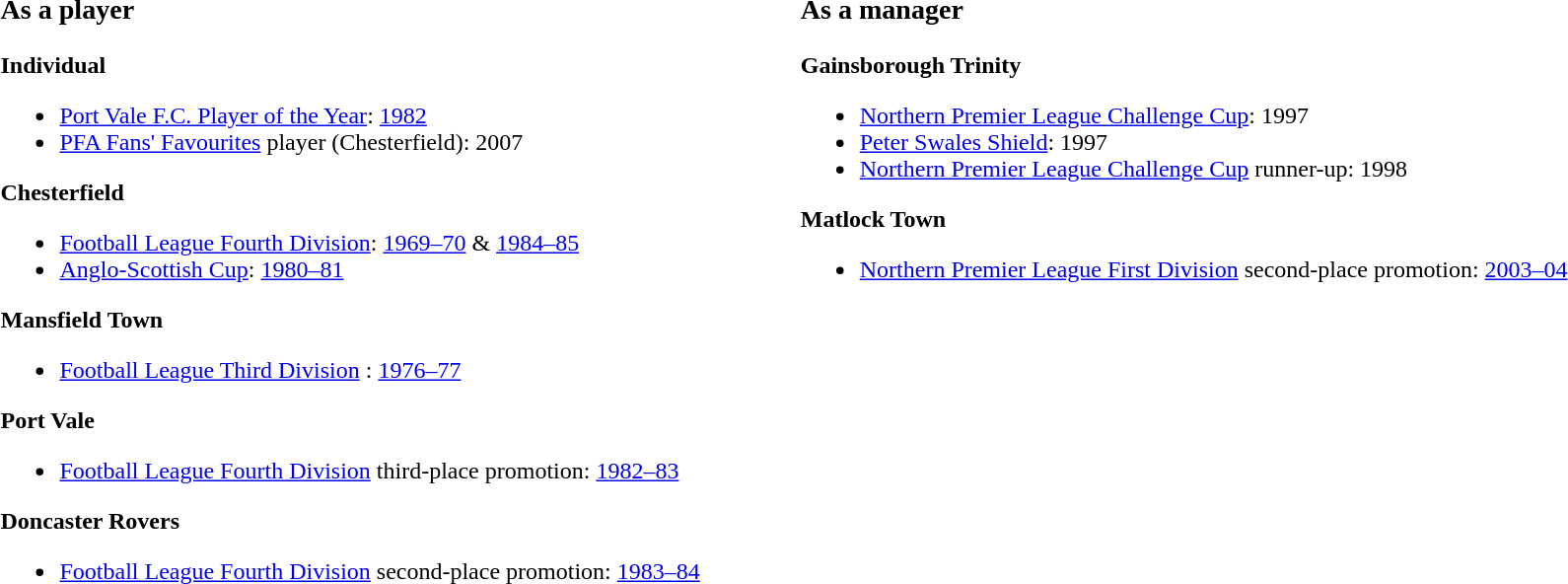<table>
<tr>
<td valign="top"><br><h3>As a player</h3><strong>Individual</strong><ul><li><a href='#'>Port Vale F.C. Player of the Year</a>: <a href='#'>1982</a></li><li><a href='#'>PFA Fans' Favourites</a> player (Chesterfield): 2007</li></ul><strong>Chesterfield</strong><ul><li><a href='#'>Football League Fourth Division</a>: <a href='#'>1969–70</a> & <a href='#'>1984–85</a></li><li><a href='#'>Anglo-Scottish Cup</a>: <a href='#'>1980–81</a></li></ul><strong>Mansfield Town</strong><ul><li><a href='#'>Football League Third Division</a> : <a href='#'>1976–77</a></li></ul><strong>Port Vale</strong><ul><li><a href='#'>Football League Fourth Division</a> third-place promotion: <a href='#'>1982–83</a></li></ul><strong>Doncaster Rovers</strong><ul><li><a href='#'>Football League Fourth Division</a> second-place promotion: <a href='#'>1983–84</a></li></ul></td>
<td width="60"> </td>
<td valign="top"><br><h3>As a manager</h3><strong>Gainsborough Trinity</strong><ul><li><a href='#'>Northern Premier League Challenge Cup</a>: 1997</li><li><a href='#'>Peter Swales Shield</a>: 1997</li><li><a href='#'>Northern Premier League Challenge Cup</a> runner-up: 1998</li></ul><strong>Matlock Town</strong><ul><li><a href='#'>Northern Premier League First Division</a> second-place promotion: <a href='#'>2003–04</a></li></ul></td>
</tr>
</table>
